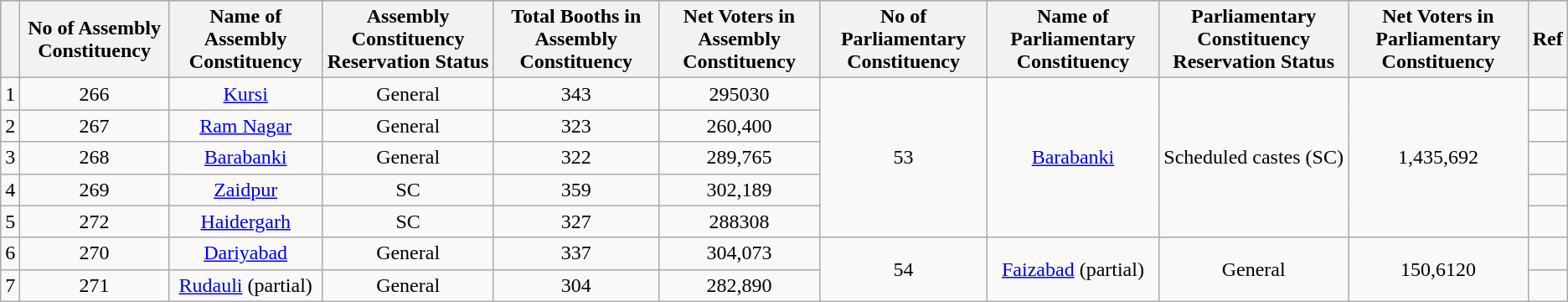<table class="wikitable" style="text-align:center; border:1px solid black;">
<tr style="background:#9cf;">
<th></th>
<th>No of Assembly Constituency</th>
<th>Name of Assembly Constituency</th>
<th>Assembly Constituency Reservation Status</th>
<th>Total Booths in Assembly Constituency</th>
<th>Net Voters in Assembly Constituency</th>
<th>No of Parliamentary Constituency</th>
<th>Name of Parliamentary Constituency</th>
<th>Parliamentary Constituency Reservation Status</th>
<th>Net Voters in Parliamentary Constituency</th>
<th>Ref</th>
</tr>
<tr>
<td>1</td>
<td>266</td>
<td><a href='#'>Kursi</a></td>
<td>General</td>
<td>343</td>
<td>295030</td>
<td rowspan=5>53</td>
<td rowspan=5><a href='#'>Barabanki</a></td>
<td rowspan=5>Scheduled castes (SC)</td>
<td rowspan=5>1,435,692</td>
<td></td>
</tr>
<tr>
<td>2</td>
<td>267</td>
<td><a href='#'>Ram Nagar</a></td>
<td>General</td>
<td>323</td>
<td>260,400</td>
<td></td>
</tr>
<tr>
<td>3</td>
<td>268</td>
<td><a href='#'>Barabanki</a></td>
<td>General</td>
<td>322</td>
<td>289,765</td>
<td></td>
</tr>
<tr>
<td>4</td>
<td>269</td>
<td><a href='#'>Zaidpur</a></td>
<td>SC</td>
<td>359</td>
<td>302,189</td>
<td></td>
</tr>
<tr>
<td>5</td>
<td>272</td>
<td><a href='#'>Haidergarh</a></td>
<td>SC</td>
<td>327</td>
<td>288308</td>
<td></td>
</tr>
<tr>
<td>6</td>
<td>270</td>
<td><a href='#'>Dariyabad</a></td>
<td>General</td>
<td>337</td>
<td>304,073</td>
<td rowspan=2>54</td>
<td rowspan=2><a href='#'>Faizabad</a> (partial)</td>
<td rowspan=2>General</td>
<td rowspan=2>150,6120</td>
<td></td>
</tr>
<tr>
<td>7</td>
<td>271</td>
<td><a href='#'>Rudauli</a> (partial)</td>
<td>General</td>
<td>304</td>
<td>282,890</td>
<td></td>
</tr>
</table>
